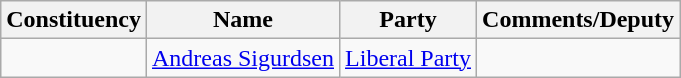<table class="wikitable">
<tr>
<th>Constituency</th>
<th>Name</th>
<th>Party</th>
<th>Comments/Deputy</th>
</tr>
<tr>
<td></td>
<td><a href='#'>Andreas Sigurdsen</a></td>
<td><a href='#'>Liberal Party</a></td>
<td></td>
</tr>
</table>
